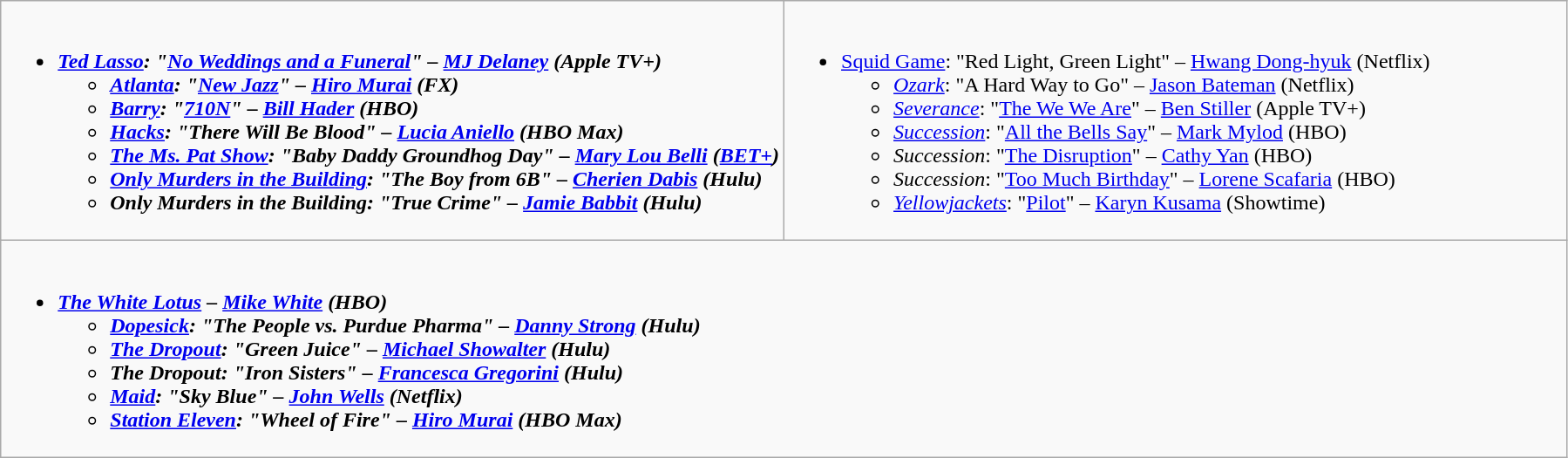<table class="wikitable">
<tr>
<td style="vertical-align:top;" width="50%"><br><ul><li><strong><em><a href='#'>Ted Lasso</a><em>: "<a href='#'>No Weddings and a Funeral</a>" – <a href='#'>MJ Delaney</a> (Apple TV+)<strong><ul><li></em><a href='#'>Atlanta</a><em>: "<a href='#'>New Jazz</a>" – <a href='#'>Hiro Murai</a> (FX)</li><li></em><a href='#'>Barry</a><em>: "<a href='#'>710N</a>" – <a href='#'>Bill Hader</a> (HBO)</li><li></em><a href='#'>Hacks</a><em>: "There Will Be Blood" – <a href='#'>Lucia Aniello</a> (HBO Max)</li><li></em><a href='#'>The Ms. Pat Show</a><em>: "Baby Daddy Groundhog Day" – <a href='#'>Mary Lou Belli</a> (<a href='#'>BET+</a>)</li><li></em><a href='#'>Only Murders in the Building</a><em>: "The Boy from 6B" – <a href='#'>Cherien Dabis</a> (Hulu)</li><li></em>Only Murders in the Building<em>: "True Crime" – <a href='#'>Jamie Babbit</a> (Hulu)</li></ul></li></ul></td>
<td style="vertical-align:top;" width="50%"><br><ul><li></em></strong><a href='#'>Squid Game</a></em>: "Red Light, Green Light" – <a href='#'>Hwang Dong-hyuk</a> (Netflix)</strong><ul><li><em><a href='#'>Ozark</a></em>: "A Hard Way to Go" – <a href='#'>Jason Bateman</a> (Netflix)</li><li><em><a href='#'>Severance</a></em>: "<a href='#'>The We We Are</a>" – <a href='#'>Ben Stiller</a> (Apple TV+)</li><li><em><a href='#'>Succession</a></em>: "<a href='#'>All the Bells Say</a>" – <a href='#'>Mark Mylod</a> (HBO)</li><li><em>Succession</em>: "<a href='#'>The Disruption</a>" – <a href='#'>Cathy Yan</a> (HBO)</li><li><em>Succession</em>: "<a href='#'>Too Much Birthday</a>" – <a href='#'>Lorene Scafaria</a> (HBO)</li><li><em><a href='#'>Yellowjackets</a></em>: "<a href='#'>Pilot</a>" – <a href='#'>Karyn Kusama</a> (Showtime)</li></ul></li></ul></td>
</tr>
<tr>
<td style="vertical-align:top;" width="50%" colspan="2"><br><ul><li><strong><em><a href='#'>The White Lotus</a><em> – <a href='#'>Mike White</a> (HBO)<strong><ul><li></em><a href='#'>Dopesick</a><em>: "The People vs. Purdue Pharma" – <a href='#'>Danny Strong</a> (Hulu)</li><li></em><a href='#'>The Dropout</a><em>: "Green Juice" – <a href='#'>Michael Showalter</a> (Hulu)</li><li></em>The Dropout<em>: "Iron Sisters" – <a href='#'>Francesca Gregorini</a> (Hulu)</li><li></em><a href='#'>Maid</a><em>: "Sky Blue" – <a href='#'>John Wells</a> (Netflix)</li><li></em><a href='#'>Station Eleven</a><em>: "Wheel of Fire" – <a href='#'>Hiro Murai</a> (HBO Max)</li></ul></li></ul></td>
</tr>
</table>
